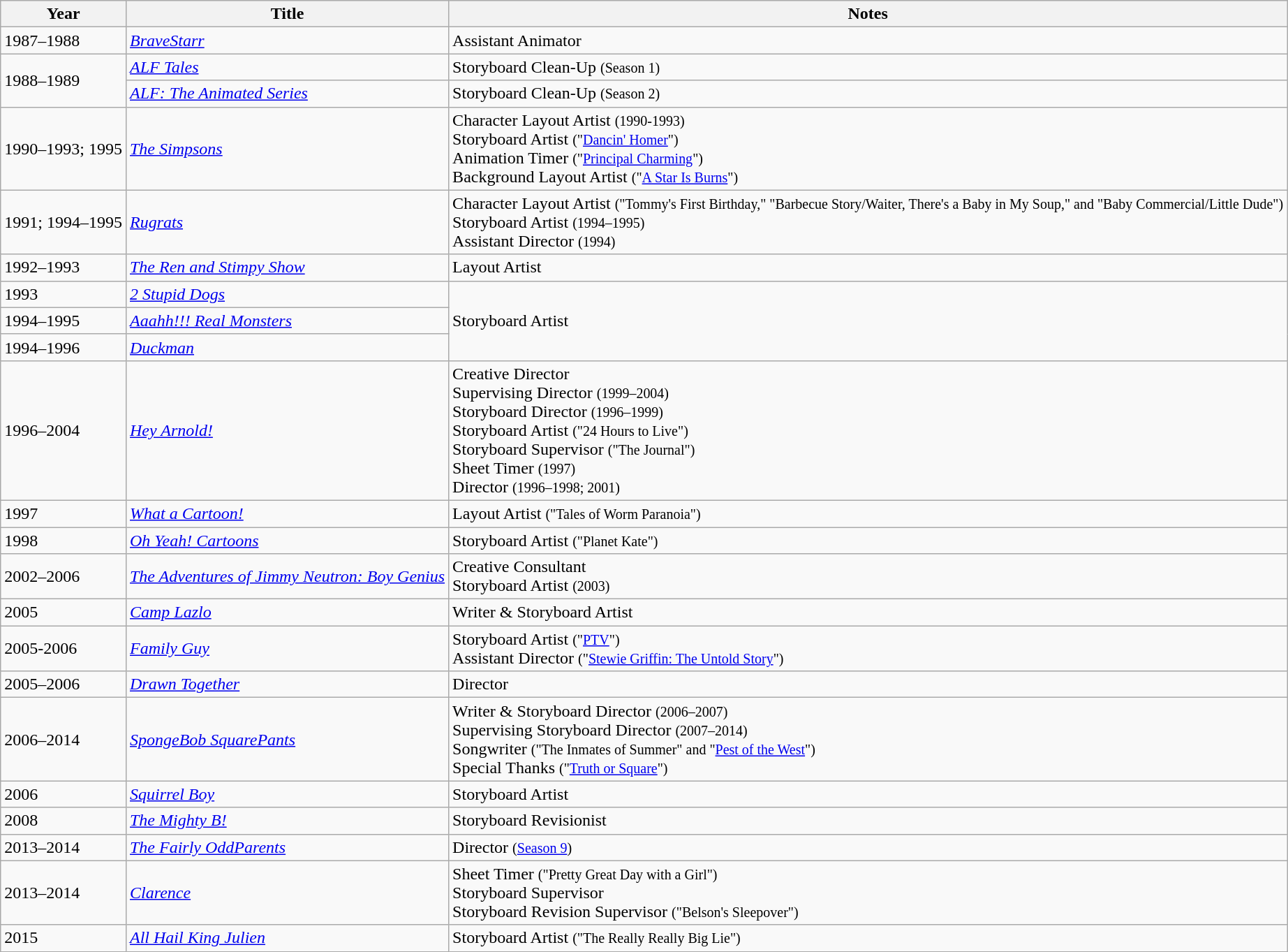<table class="wikitable">
<tr>
<th>Year</th>
<th>Title</th>
<th>Notes</th>
</tr>
<tr>
<td>1987–1988</td>
<td><em><a href='#'>BraveStarr</a></em></td>
<td>Assistant Animator</td>
</tr>
<tr>
<td rowspan="2">1988–1989</td>
<td><em><a href='#'>ALF Tales</a></em></td>
<td>Storyboard Clean-Up <small>(Season 1)</small></td>
</tr>
<tr>
<td><em><a href='#'>ALF: The Animated Series</a></em></td>
<td>Storyboard Clean-Up <small>(Season 2)</small></td>
</tr>
<tr>
<td>1990–1993; 1995</td>
<td><em><a href='#'>The Simpsons</a></em></td>
<td>Character Layout Artist <small>(1990-1993)</small><br>Storyboard Artist <small>("<a href='#'>Dancin' Homer</a>")</small><br>Animation Timer <small>("<a href='#'>Principal Charming</a>")</small><br>Background Layout Artist <small>("<a href='#'>A Star Is Burns</a>")</small></td>
</tr>
<tr>
<td>1991; 1994–1995</td>
<td><em><a href='#'>Rugrats</a></em></td>
<td>Character Layout Artist <small>("Tommy's First Birthday," "Barbecue Story/Waiter, There's a Baby in My Soup," and "Baby Commercial/Little Dude")</small><br>Storyboard Artist <small>(1994–1995)</small><br>Assistant Director <small>(1994)</small></td>
</tr>
<tr>
<td>1992–1993</td>
<td><em><a href='#'>The Ren and Stimpy Show</a></em></td>
<td>Layout Artist</td>
</tr>
<tr>
<td>1993</td>
<td><em><a href='#'>2 Stupid Dogs</a></em></td>
<td rowspan="3">Storyboard Artist</td>
</tr>
<tr>
<td>1994–1995</td>
<td><em><a href='#'>Aaahh!!! Real Monsters</a></em></td>
</tr>
<tr>
<td>1994–1996</td>
<td><em><a href='#'>Duckman</a></em></td>
</tr>
<tr>
<td>1996–2004</td>
<td><em><a href='#'>Hey Arnold!</a></em></td>
<td>Creative Director<br>Supervising Director <small>(1999–2004)</small><br>Storyboard Director <small>(1996–1999)</small><br>Storyboard Artist <small>("24 Hours to Live")</small><br>Storyboard Supervisor <small>("The Journal")</small><br>Sheet Timer <small>(1997)</small><br>Director <small>(1996–1998; 2001)</small></td>
</tr>
<tr>
<td>1997</td>
<td><em><a href='#'>What a Cartoon!</a></em></td>
<td>Layout Artist <small>("Tales of Worm Paranoia")</small></td>
</tr>
<tr>
<td>1998</td>
<td><em><a href='#'>Oh Yeah! Cartoons</a></em></td>
<td>Storyboard Artist <small>("Planet Kate")</small></td>
</tr>
<tr>
<td>2002–2006</td>
<td><em><a href='#'>The Adventures of Jimmy Neutron: Boy Genius</a></em></td>
<td>Creative Consultant <br>Storyboard Artist <small>(2003)</small></td>
</tr>
<tr>
<td>2005</td>
<td><em><a href='#'>Camp Lazlo</a></em></td>
<td>Writer & Storyboard Artist</td>
</tr>
<tr>
<td>2005-2006</td>
<td><em><a href='#'>Family Guy</a></em></td>
<td>Storyboard Artist <small>("<a href='#'>PTV</a>")</small><br>Assistant Director <small>("<a href='#'>Stewie Griffin: The Untold Story</a>")</small></td>
</tr>
<tr>
<td>2005–2006</td>
<td><em><a href='#'>Drawn Together</a></em></td>
<td>Director</td>
</tr>
<tr>
<td>2006–2014</td>
<td><em><a href='#'>SpongeBob SquarePants</a></em></td>
<td>Writer & Storyboard Director <small>(2006–2007)</small><br>Supervising Storyboard Director <small>(2007–2014)</small><br>Songwriter <small>("The Inmates of Summer" and "<a href='#'>Pest of the West</a>")</small><br>Special Thanks <small>("<a href='#'>Truth or Square</a>")</small></td>
</tr>
<tr>
<td>2006</td>
<td><em><a href='#'>Squirrel Boy</a></em></td>
<td>Storyboard Artist</td>
</tr>
<tr>
<td>2008</td>
<td><em><a href='#'>The Mighty B!</a></em></td>
<td>Storyboard Revisionist</td>
</tr>
<tr>
<td>2013–2014</td>
<td><em><a href='#'>The Fairly OddParents</a></em></td>
<td>Director <small>(<a href='#'>Season 9</a>)</small></td>
</tr>
<tr>
<td>2013–2014</td>
<td><em><a href='#'>Clarence</a></em></td>
<td>Sheet Timer <small>("Pretty Great Day with a Girl")</small><br>Storyboard Supervisor<br>Storyboard Revision Supervisor <small>("Belson's Sleepover")</small></td>
</tr>
<tr>
<td>2015</td>
<td><em><a href='#'>All Hail King Julien</a></em></td>
<td>Storyboard Artist <small>("The Really Really Big Lie")</small></td>
</tr>
</table>
